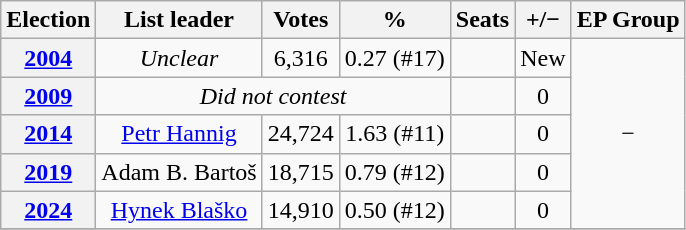<table class="wikitable" style=text-align:center;">
<tr>
<th>Election</th>
<th>List leader</th>
<th>Votes</th>
<th>%</th>
<th>Seats</th>
<th>+/−</th>
<th>EP Group</th>
</tr>
<tr>
<th><a href='#'>2004</a></th>
<td><em>Unclear</em></td>
<td>6,316</td>
<td>0.27 (#17)</td>
<td></td>
<td>New</td>
<td rowspan=5>−</td>
</tr>
<tr>
<th><a href='#'>2009</a></th>
<td colspan=3><em>Did not contest</em></td>
<td></td>
<td> 0</td>
</tr>
<tr>
<th><a href='#'>2014</a></th>
<td><a href='#'>Petr Hannig</a></td>
<td>24,724</td>
<td>1.63 (#11)</td>
<td></td>
<td> 0</td>
</tr>
<tr>
<th><a href='#'>2019</a></th>
<td>Adam B. Bartoš</td>
<td>18,715</td>
<td>0.79 (#12)</td>
<td></td>
<td> 0</td>
</tr>
<tr>
<th><a href='#'>2024</a></th>
<td><a href='#'>Hynek Blaško</a></td>
<td>14,910</td>
<td>0.50 (#12)</td>
<td></td>
<td> 0</td>
</tr>
<tr>
</tr>
</table>
